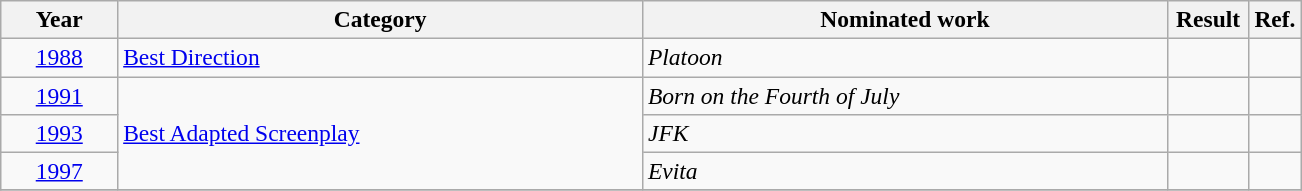<table class="wikitable plainrowheaders" Style=font-size:98%>
<tr>
<th scope="col" style="width:9%;">Year</th>
<th scope="col" style="width:20em;">Category</th>
<th scope="col" style="width:20em;">Nominated work</th>
<th scope="col" style="width:2em;">Result</th>
<th scope="col" style="width:4%;">Ref.</th>
</tr>
<tr>
<td style="text-align:center;"><a href='#'>1988</a></td>
<td><a href='#'>Best Direction</a></td>
<td><em>Platoon</em></td>
<td></td>
<td style="text-align:center;"></td>
</tr>
<tr>
<td style="text-align:center;"><a href='#'>1991</a></td>
<td rowspan=3><a href='#'>Best Adapted Screenplay</a></td>
<td><em>Born on the Fourth of July</em></td>
<td></td>
<td style="text-align:center;"></td>
</tr>
<tr>
<td style="text-align:center;"><a href='#'>1993</a></td>
<td><em>JFK</em></td>
<td></td>
<td style="text-align:center;"></td>
</tr>
<tr>
<td style="text-align:center;"><a href='#'>1997</a></td>
<td><em>Evita</em></td>
<td></td>
<td style="text-align:center;"></td>
</tr>
<tr>
</tr>
</table>
